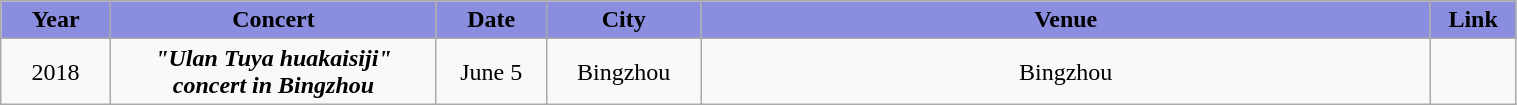<table class="wikitable sortable mw-collapsible" width="80%" style="text-align:center">
<tr align="center" style="background:#8B8EDE">
<td style="width:2%"><strong>Year</strong></td>
<td style="width:8%"><strong>Concert</strong></td>
<td style="width:2%"><strong>Date</strong></td>
<td style="width:2%"><strong>City</strong></td>
<td style="width:18%"><strong>Venue</strong></td>
<td style="width:1%"><strong>Link</strong></td>
</tr>
<tr>
<td rowspan="2">2018</td>
<td rowspan="2"><strong><em>"Ulan Tuya huakaisiji" concert in Bingzhou</em></strong></td>
<td>June 5</td>
<td>Bingzhou</td>
<td>Bingzhou</td>
<td></td>
</tr>
</table>
